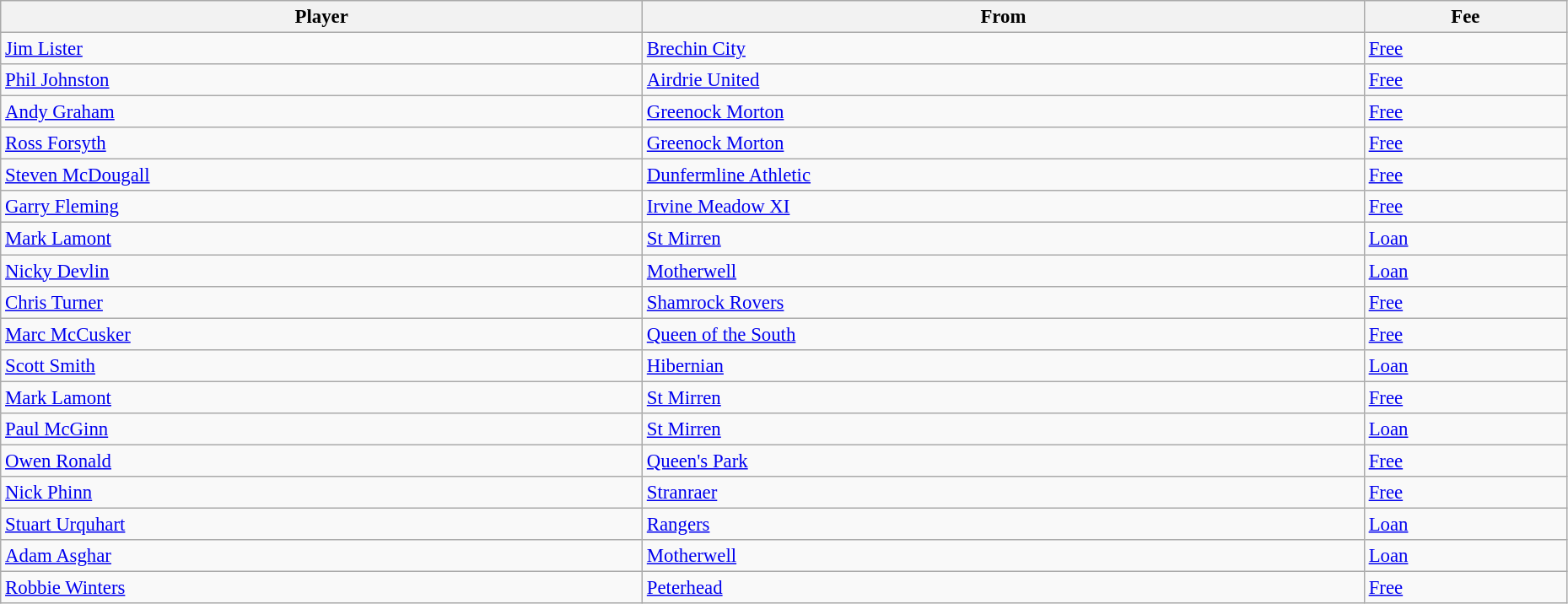<table class="wikitable" style="text-align:center; font-size:95%;width:98%; text-align:left">
<tr>
<th>Player</th>
<th>From</th>
<th>Fee</th>
</tr>
<tr>
<td> <a href='#'>Jim Lister</a></td>
<td> <a href='#'>Brechin City</a></td>
<td><a href='#'>Free</a></td>
</tr>
<tr>
<td> <a href='#'>Phil Johnston</a></td>
<td> <a href='#'>Airdrie United</a></td>
<td><a href='#'>Free</a></td>
</tr>
<tr>
<td> <a href='#'>Andy Graham</a></td>
<td> <a href='#'>Greenock Morton</a></td>
<td><a href='#'>Free</a></td>
</tr>
<tr>
<td> <a href='#'>Ross Forsyth</a></td>
<td> <a href='#'>Greenock Morton</a></td>
<td><a href='#'>Free</a></td>
</tr>
<tr>
<td> <a href='#'>Steven McDougall</a></td>
<td> <a href='#'>Dunfermline Athletic</a></td>
<td><a href='#'>Free</a></td>
</tr>
<tr>
<td> <a href='#'>Garry Fleming</a></td>
<td> <a href='#'>Irvine Meadow XI</a></td>
<td><a href='#'>Free</a></td>
</tr>
<tr>
<td> <a href='#'>Mark Lamont</a></td>
<td> <a href='#'>St Mirren</a></td>
<td><a href='#'>Loan</a></td>
</tr>
<tr>
<td> <a href='#'>Nicky Devlin</a></td>
<td> <a href='#'>Motherwell</a></td>
<td><a href='#'>Loan</a></td>
</tr>
<tr>
<td> <a href='#'>Chris Turner</a></td>
<td> <a href='#'>Shamrock Rovers</a></td>
<td><a href='#'>Free</a></td>
</tr>
<tr>
<td> <a href='#'>Marc McCusker</a></td>
<td> <a href='#'>Queen of the South</a></td>
<td><a href='#'>Free</a></td>
</tr>
<tr>
<td> <a href='#'>Scott Smith</a></td>
<td> <a href='#'>Hibernian</a></td>
<td><a href='#'>Loan</a></td>
</tr>
<tr>
<td> <a href='#'>Mark Lamont</a></td>
<td> <a href='#'>St Mirren</a></td>
<td><a href='#'>Free</a></td>
</tr>
<tr>
<td> <a href='#'>Paul McGinn</a></td>
<td> <a href='#'>St Mirren</a></td>
<td><a href='#'>Loan</a></td>
</tr>
<tr>
<td> <a href='#'>Owen Ronald</a></td>
<td> <a href='#'>Queen's Park</a></td>
<td><a href='#'>Free</a></td>
</tr>
<tr>
<td> <a href='#'>Nick Phinn</a></td>
<td> <a href='#'>Stranraer</a></td>
<td><a href='#'>Free</a></td>
</tr>
<tr>
<td> <a href='#'>Stuart Urquhart</a></td>
<td> <a href='#'>Rangers</a></td>
<td><a href='#'>Loan</a></td>
</tr>
<tr>
<td> <a href='#'>Adam Asghar</a></td>
<td> <a href='#'>Motherwell</a></td>
<td><a href='#'>Loan</a></td>
</tr>
<tr>
<td> <a href='#'>Robbie Winters</a></td>
<td> <a href='#'>Peterhead</a></td>
<td><a href='#'>Free</a></td>
</tr>
</table>
